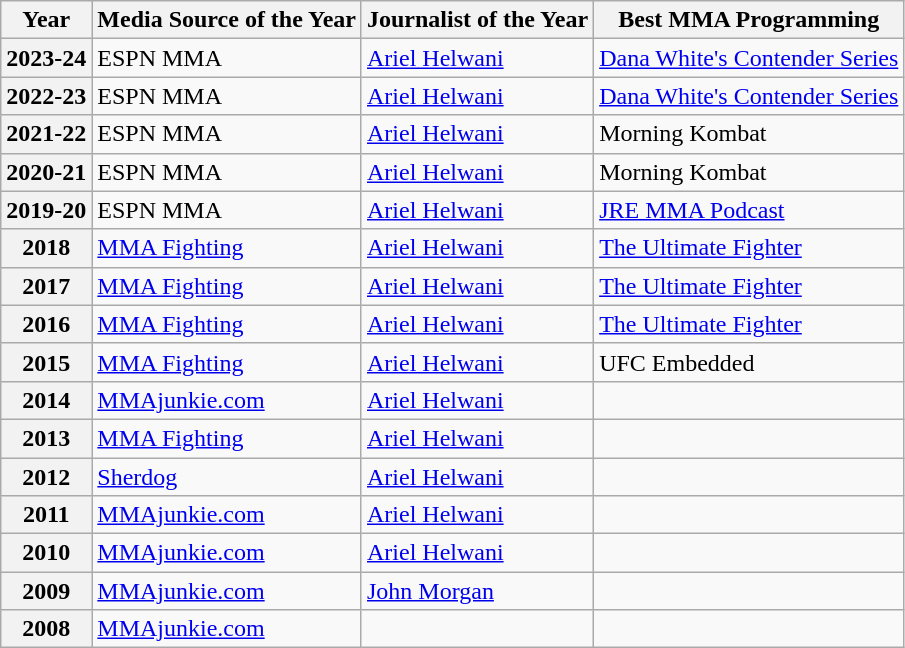<table class="wikitable">
<tr>
<th>Year</th>
<th>Media Source of the Year</th>
<th>Journalist of the Year</th>
<th>Best MMA Programming</th>
</tr>
<tr>
<th>2023-24</th>
<td>ESPN MMA</td>
<td> <a href='#'>Ariel Helwani</a></td>
<td><a href='#'>Dana White's Contender Series</a></td>
</tr>
<tr>
<th>2022-23</th>
<td>ESPN MMA</td>
<td> <a href='#'>Ariel Helwani</a></td>
<td><a href='#'>Dana White's Contender Series</a></td>
</tr>
<tr>
<th>2021-22</th>
<td>ESPN MMA</td>
<td> <a href='#'>Ariel Helwani</a></td>
<td>Morning Kombat</td>
</tr>
<tr>
<th>2020-21</th>
<td>ESPN MMA</td>
<td> <a href='#'>Ariel Helwani</a></td>
<td>Morning Kombat</td>
</tr>
<tr>
<th>2019-20</th>
<td>ESPN MMA</td>
<td> <a href='#'>Ariel Helwani</a></td>
<td><a href='#'>JRE MMA Podcast</a></td>
</tr>
<tr>
<th>2018</th>
<td><a href='#'>MMA Fighting</a></td>
<td> <a href='#'>Ariel Helwani</a></td>
<td><a href='#'>The Ultimate Fighter</a></td>
</tr>
<tr>
<th>2017</th>
<td><a href='#'>MMA Fighting</a></td>
<td> <a href='#'>Ariel Helwani</a></td>
<td><a href='#'>The Ultimate Fighter</a></td>
</tr>
<tr>
<th>2016</th>
<td><a href='#'>MMA Fighting</a></td>
<td> <a href='#'>Ariel Helwani</a></td>
<td><a href='#'>The Ultimate Fighter</a></td>
</tr>
<tr>
<th>2015</th>
<td><a href='#'>MMA Fighting</a></td>
<td> <a href='#'>Ariel Helwani</a></td>
<td>UFC Embedded</td>
</tr>
<tr>
<th>2014</th>
<td><a href='#'>MMAjunkie.com</a></td>
<td> <a href='#'>Ariel Helwani</a></td>
<td></td>
</tr>
<tr>
<th>2013</th>
<td><a href='#'>MMA Fighting</a></td>
<td> <a href='#'>Ariel Helwani</a></td>
<td></td>
</tr>
<tr>
<th>2012</th>
<td><a href='#'>Sherdog</a></td>
<td> <a href='#'>Ariel Helwani</a></td>
<td></td>
</tr>
<tr>
<th>2011</th>
<td><a href='#'>MMAjunkie.com</a></td>
<td> <a href='#'>Ariel Helwani</a></td>
<td></td>
</tr>
<tr>
<th>2010</th>
<td><a href='#'>MMAjunkie.com</a></td>
<td> <a href='#'>Ariel Helwani</a></td>
<td></td>
</tr>
<tr>
<th>2009</th>
<td><a href='#'>MMAjunkie.com</a></td>
<td> <a href='#'>John Morgan</a></td>
<td></td>
</tr>
<tr>
<th>2008</th>
<td><a href='#'>MMAjunkie.com</a></td>
<td></td>
<td></td>
</tr>
</table>
